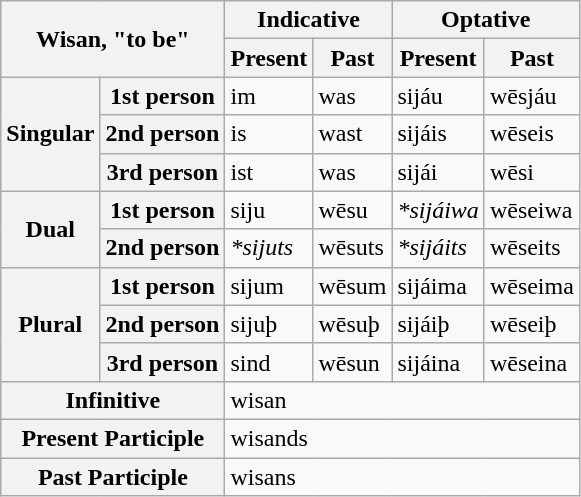<table class="wikitable mw-collapsible">
<tr>
<th colspan="2" rowspan="2">Wisan, "to be"</th>
<th colspan="2">Indicative</th>
<th colspan="2">Optative</th>
</tr>
<tr>
<th>Present</th>
<th>Past</th>
<th>Present</th>
<th>Past</th>
</tr>
<tr>
<th rowspan="3">Singular</th>
<th>1st person</th>
<td>im</td>
<td>was</td>
<td>sijáu</td>
<td>wēsjáu</td>
</tr>
<tr>
<th>2nd person</th>
<td>is</td>
<td>wast</td>
<td>sijáis</td>
<td>wēseis</td>
</tr>
<tr>
<th>3rd person</th>
<td>ist</td>
<td>was</td>
<td>sijái</td>
<td>wēsi</td>
</tr>
<tr>
<th rowspan="2">Dual</th>
<th>1st person</th>
<td>siju</td>
<td>wēsu</td>
<td><em>*sijáiwa</em></td>
<td>wēseiwa</td>
</tr>
<tr>
<th>2nd person</th>
<td><em>*sijuts</em></td>
<td>wēsuts</td>
<td><em>*sijáits</em></td>
<td>wēseits</td>
</tr>
<tr>
<th rowspan="3">Plural</th>
<th>1st person</th>
<td>sijum</td>
<td>wēsum</td>
<td>sijáima</td>
<td>wēseima</td>
</tr>
<tr>
<th>2nd person</th>
<td>sijuþ</td>
<td>wēsuþ</td>
<td>sijáiþ</td>
<td>wēseiþ</td>
</tr>
<tr>
<th>3rd person</th>
<td>sind</td>
<td>wēsun</td>
<td>sijáina</td>
<td>wēseina</td>
</tr>
<tr>
<th colspan="2">Infinitive</th>
<td colspan="4">wisan</td>
</tr>
<tr>
<th colspan="2">Present Participle</th>
<td colspan="4">wisands</td>
</tr>
<tr>
<th colspan="2">Past Participle</th>
<td colspan="4">wisans</td>
</tr>
</table>
